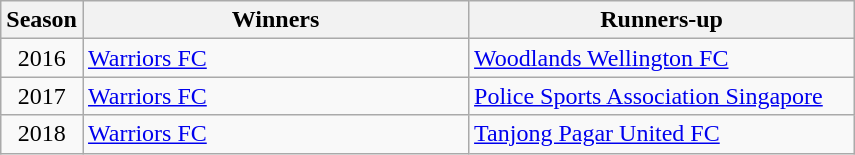<table class="wikitable" style="text-align:center">
<tr>
<th width='35'>Season</th>
<th style="width:250px;">Winners</th>
<th style="width:250px;">Runners-up</th>
</tr>
<tr>
<td>2016</td>
<td align='left'><a href='#'>Warriors FC</a></td>
<td align="left"><a href='#'>Woodlands Wellington FC</a></td>
</tr>
<tr>
<td>2017</td>
<td align='left'><a href='#'>Warriors FC</a></td>
<td align="left"><a href='#'>Police Sports Association Singapore</a></td>
</tr>
<tr>
<td>2018</td>
<td align='left'><a href='#'>Warriors FC</a></td>
<td align="left"><a href='#'>Tanjong Pagar United FC</a></td>
</tr>
</table>
